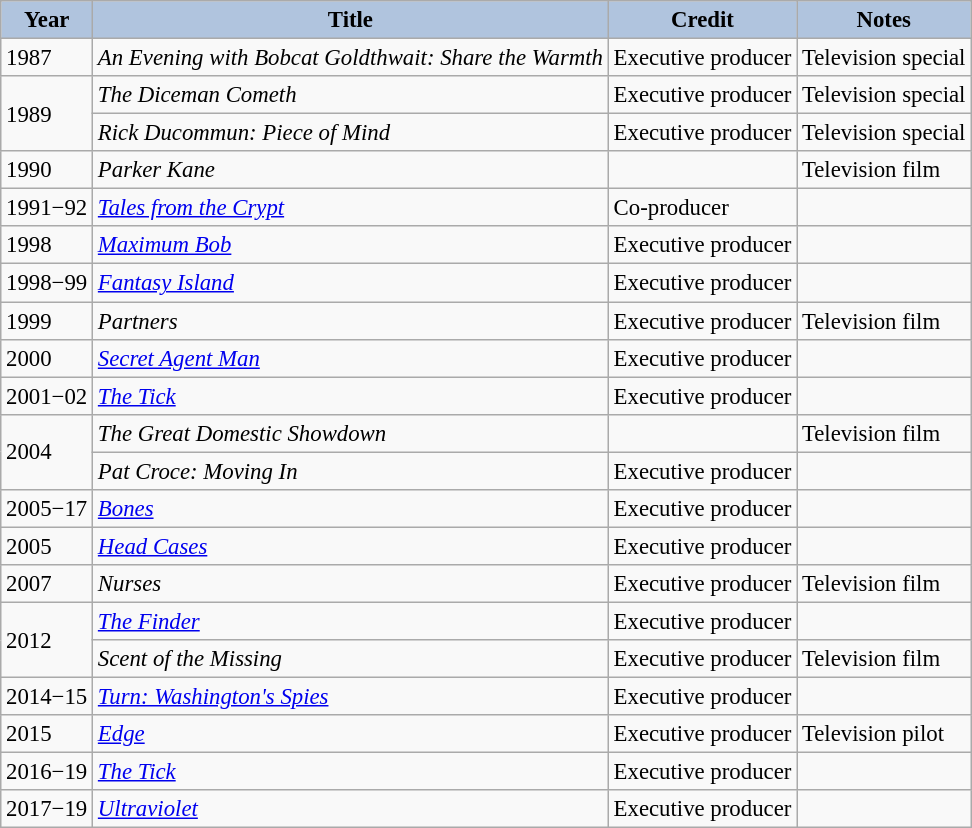<table class="wikitable" style="font-size:95%;">
<tr>
<th style="background:#B0C4DE;">Year</th>
<th style="background:#B0C4DE;">Title</th>
<th style="background:#B0C4DE;">Credit</th>
<th style="background:#B0C4DE;">Notes</th>
</tr>
<tr>
<td>1987</td>
<td><em>An Evening with Bobcat Goldthwait: Share the Warmth</em></td>
<td>Executive producer</td>
<td>Television special</td>
</tr>
<tr>
<td rowspan=2>1989</td>
<td><em>The Diceman Cometh</em></td>
<td>Executive producer</td>
<td>Television special</td>
</tr>
<tr>
<td><em>Rick Ducommun: Piece of Mind</em></td>
<td>Executive producer</td>
<td>Television special</td>
</tr>
<tr>
<td>1990</td>
<td><em>Parker Kane</em></td>
<td></td>
<td>Television film</td>
</tr>
<tr>
<td>1991−92</td>
<td><em><a href='#'>Tales from the Crypt</a></em></td>
<td>Co-producer</td>
<td></td>
</tr>
<tr>
<td>1998</td>
<td><em><a href='#'>Maximum Bob</a></em></td>
<td>Executive producer</td>
<td></td>
</tr>
<tr>
<td>1998−99</td>
<td><em><a href='#'>Fantasy Island</a></em></td>
<td>Executive producer</td>
<td></td>
</tr>
<tr>
<td>1999</td>
<td><em>Partners</em></td>
<td>Executive producer</td>
<td>Television film</td>
</tr>
<tr>
<td>2000</td>
<td><em><a href='#'>Secret Agent Man</a></em></td>
<td>Executive producer</td>
<td></td>
</tr>
<tr>
<td>2001−02</td>
<td><em><a href='#'>The Tick</a></em></td>
<td>Executive producer</td>
<td></td>
</tr>
<tr>
<td rowspan=2>2004</td>
<td><em>The Great Domestic Showdown</em></td>
<td></td>
<td>Television film</td>
</tr>
<tr>
<td><em>Pat Croce: Moving In</em></td>
<td>Executive producer</td>
<td></td>
</tr>
<tr>
<td>2005−17</td>
<td><em><a href='#'>Bones</a></em></td>
<td>Executive producer</td>
<td></td>
</tr>
<tr>
<td>2005</td>
<td><em><a href='#'>Head Cases</a></em></td>
<td>Executive producer</td>
<td></td>
</tr>
<tr>
<td>2007</td>
<td><em>Nurses</em></td>
<td>Executive producer</td>
<td>Television film</td>
</tr>
<tr>
<td rowspan=2>2012</td>
<td><em><a href='#'>The Finder</a></em></td>
<td>Executive producer</td>
<td></td>
</tr>
<tr>
<td><em>Scent of the Missing</em></td>
<td>Executive producer</td>
<td>Television film</td>
</tr>
<tr>
<td>2014−15</td>
<td><em><a href='#'>Turn: Washington's Spies</a></em></td>
<td>Executive producer</td>
<td></td>
</tr>
<tr>
<td>2015</td>
<td><em><a href='#'>Edge</a></em></td>
<td>Executive producer</td>
<td>Television pilot</td>
</tr>
<tr>
<td>2016−19</td>
<td><em><a href='#'>The Tick</a></em></td>
<td>Executive producer</td>
<td></td>
</tr>
<tr>
<td>2017−19</td>
<td><em><a href='#'>Ultraviolet</a></em></td>
<td>Executive producer</td>
<td></td>
</tr>
</table>
